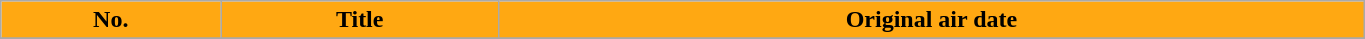<table class="wikitable plainrowheaders" style="width:72%;">
<tr>
<th style="background-color: #FFA812; color: #000000;">No.</th>
<th style="background-color: #FFA812; color: #000000;">Title</th>
<th style="background-color: #FFA812; color: #000000;">Original air date</th>
</tr>
<tr>
</tr>
</table>
